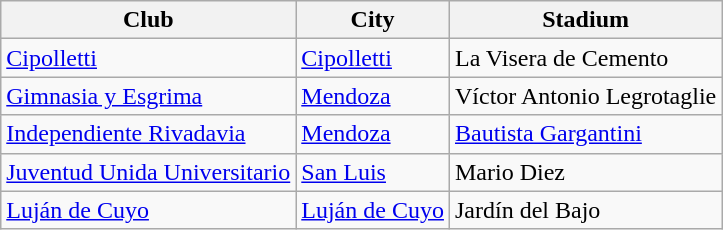<table class="wikitable sortable">
<tr>
<th>Club</th>
<th>City</th>
<th>Stadium</th>
</tr>
<tr>
<td> <a href='#'>Cipolletti</a></td>
<td><a href='#'>Cipolletti</a></td>
<td>La Visera de Cemento</td>
</tr>
<tr>
<td> <a href='#'>Gimnasia y Esgrima</a></td>
<td><a href='#'>Mendoza</a></td>
<td>Víctor Antonio Legrotaglie</td>
</tr>
<tr>
<td> <a href='#'>Independiente Rivadavia</a></td>
<td><a href='#'>Mendoza</a></td>
<td><a href='#'>Bautista Gargantini</a></td>
</tr>
<tr>
<td> <a href='#'>Juventud Unida Universitario</a></td>
<td><a href='#'>San Luis</a></td>
<td>Mario Diez</td>
</tr>
<tr>
<td> <a href='#'>Luján de Cuyo</a></td>
<td><a href='#'>Luján de Cuyo</a></td>
<td>Jardín del Bajo</td>
</tr>
</table>
